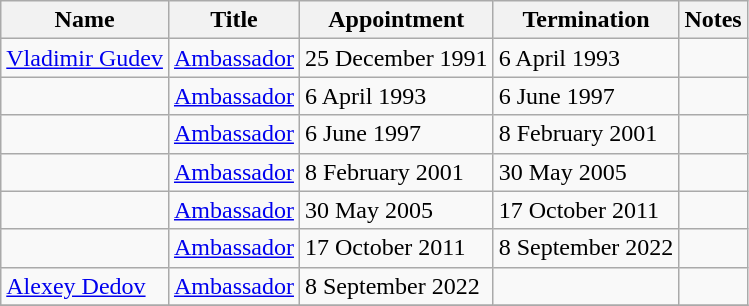<table class="wikitable">
<tr valign="middle">
<th>Name</th>
<th>Title</th>
<th>Appointment</th>
<th>Termination</th>
<th>Notes</th>
</tr>
<tr>
<td><a href='#'>Vladimir Gudev</a></td>
<td><a href='#'>Ambassador</a></td>
<td>25 December 1991</td>
<td>6 April 1993</td>
<td></td>
</tr>
<tr>
<td></td>
<td><a href='#'>Ambassador</a></td>
<td>6 April 1993</td>
<td>6 June 1997</td>
<td></td>
</tr>
<tr>
<td></td>
<td><a href='#'>Ambassador</a></td>
<td>6 June 1997</td>
<td>8 February 2001</td>
<td></td>
</tr>
<tr>
<td></td>
<td><a href='#'>Ambassador</a></td>
<td>8 February 2001</td>
<td>30 May 2005</td>
<td></td>
</tr>
<tr>
<td></td>
<td><a href='#'>Ambassador</a></td>
<td>30 May 2005</td>
<td>17 October 2011</td>
<td></td>
</tr>
<tr>
<td></td>
<td><a href='#'>Ambassador</a></td>
<td>17 October 2011</td>
<td>8 September 2022</td>
<td></td>
</tr>
<tr>
<td><a href='#'>Alexey Dedov</a></td>
<td><a href='#'>Ambassador</a></td>
<td>8 September 2022</td>
<td></td>
<td></td>
</tr>
<tr>
</tr>
</table>
